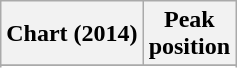<table class="wikitable sortable">
<tr>
<th scope="col">Chart (2014)</th>
<th scope="col">Peak<br>position</th>
</tr>
<tr>
</tr>
<tr>
</tr>
<tr>
</tr>
<tr>
</tr>
<tr>
</tr>
</table>
